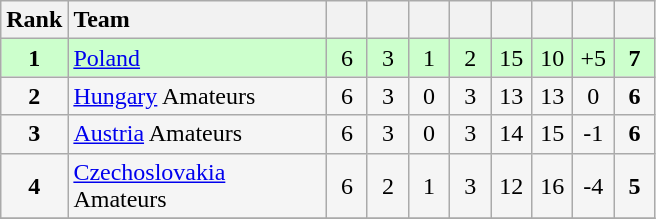<table class="wikitable" style="text-align:center">
<tr>
<th width=30>Rank</th>
<th width=165 style="text-align:left;">Team</th>
<th width=20></th>
<th width=20></th>
<th width=20></th>
<th width=20></th>
<th width=20></th>
<th width=20></th>
<th width=20></th>
<th width=20></th>
</tr>
<tr align=center style="background:#ccffcc;">
<td><strong>1</strong></td>
<td style="text-align:left;"> <a href='#'>Poland</a></td>
<td>6</td>
<td>3</td>
<td>1</td>
<td>2</td>
<td>15</td>
<td>10</td>
<td>+5</td>
<td><strong>7</strong></td>
</tr>
<tr align=center style="background:#f5f5f5;">
<td><strong>2</strong></td>
<td style="text-align:left;"> <a href='#'>Hungary</a> Amateurs</td>
<td>6</td>
<td>3</td>
<td>0</td>
<td>3</td>
<td>13</td>
<td>13</td>
<td>0</td>
<td><strong>6</strong></td>
</tr>
<tr align=center style="background:#f5f5f5;">
<td><strong>3</strong></td>
<td style="text-align:left;"> <a href='#'>Austria</a> Amateurs</td>
<td>6</td>
<td>3</td>
<td>0</td>
<td>3</td>
<td>14</td>
<td>15</td>
<td>-1</td>
<td><strong>6</strong></td>
</tr>
<tr align=center style="background:#f5f5f5;">
<td><strong>4</strong></td>
<td style="text-align:left;"> <a href='#'>Czechoslovakia</a> Amateurs</td>
<td>6</td>
<td>2</td>
<td>1</td>
<td>3</td>
<td>12</td>
<td>16</td>
<td>-4</td>
<td><strong>5</strong></td>
</tr>
<tr align=center style="background:#f5f5f5;">
</tr>
</table>
